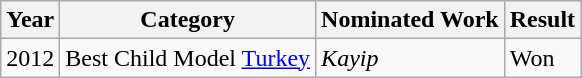<table class="wikitable">
<tr>
<th>Year</th>
<th>Category</th>
<th>Nominated Work</th>
<th>Result</th>
</tr>
<tr>
<td>2012</td>
<td>Best Child Model <a href='#'>Turkey</a></td>
<td><em>Kayip</em></td>
<td>Won</td>
</tr>
</table>
